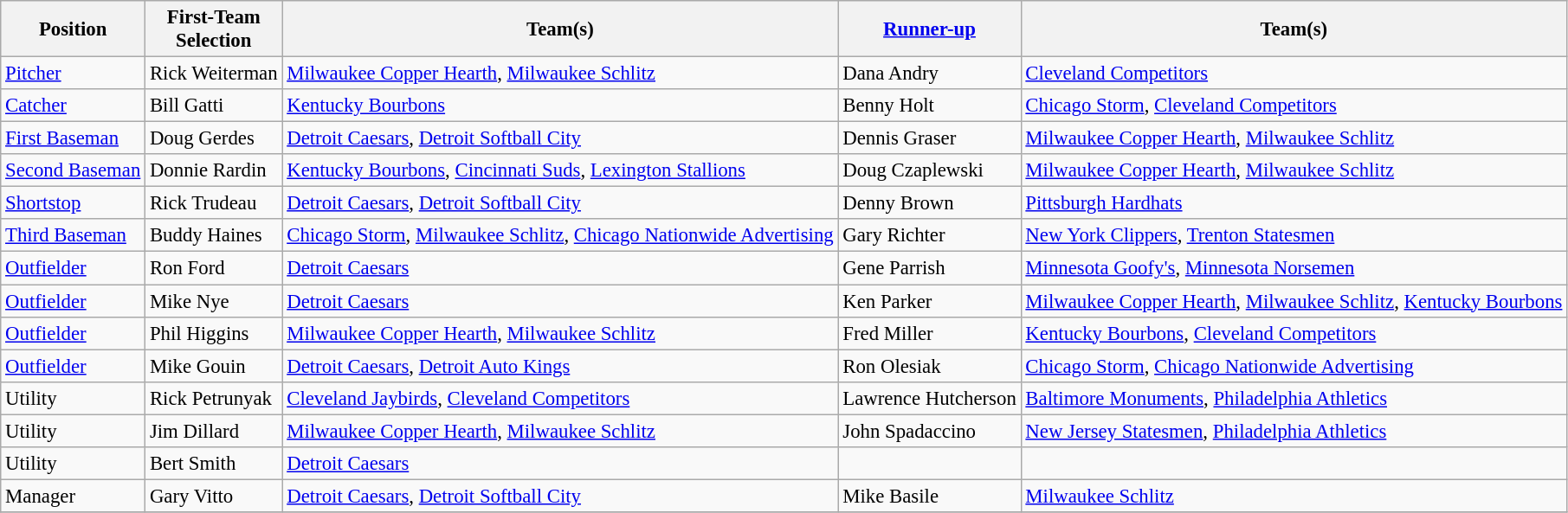<table class="wikitable sortable" style="font-size: 95%;">
<tr style="white-space: nowrap;">
<th>Position</th>
<th>First-Team <br> Selection</th>
<th>Team(s)</th>
<th><a href='#'>Runner-up</a></th>
<th>Team(s)</th>
</tr>
<tr>
<td><a href='#'>Pitcher</a></td>
<td>Rick Weiterman</td>
<td><a href='#'>Milwaukee Copper Hearth</a>, <a href='#'>Milwaukee Schlitz</a></td>
<td>Dana Andry</td>
<td><a href='#'>Cleveland Competitors</a></td>
</tr>
<tr>
<td><a href='#'>Catcher</a></td>
<td>Bill Gatti</td>
<td><a href='#'>Kentucky Bourbons</a></td>
<td>Benny Holt</td>
<td><a href='#'>Chicago Storm</a>, <a href='#'>Cleveland Competitors</a></td>
</tr>
<tr>
<td><a href='#'>First Baseman</a></td>
<td>Doug Gerdes</td>
<td><a href='#'>Detroit Caesars</a>, <a href='#'>Detroit Softball City</a></td>
<td>Dennis Graser</td>
<td><a href='#'>Milwaukee Copper Hearth</a>, <a href='#'>Milwaukee Schlitz</a></td>
</tr>
<tr>
<td><a href='#'>Second Baseman</a></td>
<td>Donnie Rardin</td>
<td><a href='#'>Kentucky Bourbons</a>, <a href='#'>Cincinnati Suds</a>, <a href='#'>Lexington Stallions</a></td>
<td>Doug Czaplewski</td>
<td><a href='#'>Milwaukee Copper Hearth</a>, <a href='#'>Milwaukee Schlitz</a></td>
</tr>
<tr>
<td><a href='#'>Shortstop</a></td>
<td>Rick Trudeau</td>
<td><a href='#'>Detroit Caesars</a>, <a href='#'>Detroit Softball City</a></td>
<td>Denny Brown</td>
<td><a href='#'>Pittsburgh Hardhats</a></td>
</tr>
<tr>
<td><a href='#'>Third Baseman</a></td>
<td>Buddy Haines</td>
<td><a href='#'>Chicago Storm</a>, <a href='#'>Milwaukee Schlitz</a>, <a href='#'>Chicago Nationwide Advertising</a></td>
<td>Gary Richter</td>
<td><a href='#'>New York Clippers</a>, <a href='#'>Trenton Statesmen</a></td>
</tr>
<tr>
<td><a href='#'>Outfielder</a></td>
<td>Ron Ford</td>
<td><a href='#'>Detroit Caesars</a></td>
<td>Gene Parrish</td>
<td><a href='#'>Minnesota Goofy's</a>, <a href='#'>Minnesota Norsemen</a></td>
</tr>
<tr>
<td><a href='#'>Outfielder</a></td>
<td>Mike Nye</td>
<td><a href='#'>Detroit Caesars</a></td>
<td>Ken Parker</td>
<td><a href='#'>Milwaukee Copper Hearth</a>, <a href='#'>Milwaukee Schlitz</a>, <a href='#'>Kentucky Bourbons</a></td>
</tr>
<tr>
<td><a href='#'>Outfielder</a></td>
<td>Phil Higgins</td>
<td><a href='#'>Milwaukee Copper Hearth</a>, <a href='#'>Milwaukee Schlitz</a></td>
<td>Fred Miller</td>
<td><a href='#'>Kentucky Bourbons</a>, <a href='#'>Cleveland Competitors</a></td>
</tr>
<tr>
<td><a href='#'>Outfielder</a></td>
<td>Mike Gouin</td>
<td><a href='#'>Detroit Caesars</a>, <a href='#'>Detroit Auto Kings</a></td>
<td>Ron Olesiak</td>
<td><a href='#'>Chicago Storm</a>, <a href='#'>Chicago Nationwide Advertising</a></td>
</tr>
<tr>
<td>Utility</td>
<td>Rick Petrunyak</td>
<td><a href='#'>Cleveland Jaybirds</a>, <a href='#'>Cleveland Competitors</a></td>
<td>Lawrence Hutcherson</td>
<td><a href='#'>Baltimore Monuments</a>, <a href='#'>Philadelphia Athletics</a></td>
</tr>
<tr>
<td>Utility</td>
<td>Jim Dillard</td>
<td><a href='#'>Milwaukee Copper Hearth</a>, <a href='#'>Milwaukee Schlitz</a></td>
<td>John Spadaccino</td>
<td><a href='#'>New Jersey Statesmen</a>, <a href='#'>Philadelphia Athletics</a></td>
</tr>
<tr>
<td>Utility</td>
<td>Bert Smith</td>
<td><a href='#'>Detroit Caesars</a></td>
<td></td>
<td></td>
</tr>
<tr>
<td>Manager</td>
<td>Gary Vitto</td>
<td><a href='#'>Detroit Caesars</a>, <a href='#'>Detroit Softball City</a></td>
<td>Mike Basile</td>
<td><a href='#'>Milwaukee Schlitz</a></td>
</tr>
<tr>
</tr>
</table>
